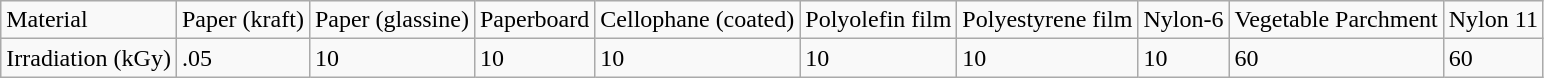<table class="wikitable">
<tr>
<td>Material</td>
<td>Paper (kraft)</td>
<td>Paper (glassine)</td>
<td>Paperboard</td>
<td>Cellophane (coated)</td>
<td>Polyolefin film</td>
<td>Polyestyrene film</td>
<td>Nylon-6</td>
<td>Vegetable Parchment</td>
<td>Nylon 11</td>
</tr>
<tr>
<td>Irradiation (kGy)</td>
<td>.05</td>
<td>10</td>
<td>10</td>
<td>10</td>
<td>10</td>
<td>10</td>
<td>10</td>
<td>60</td>
<td>60</td>
</tr>
</table>
